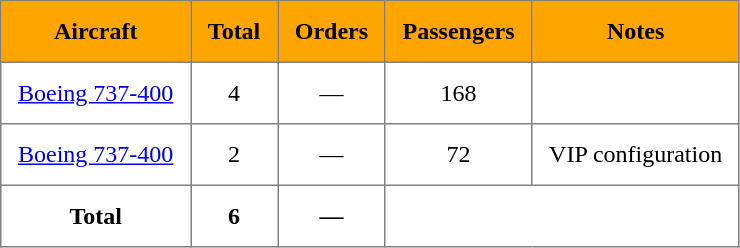<table class="toccolours" border="1" cellpadding="11" style="border-collapse:collapse; text-align:center">
<tr style="background:orange">
<th>Aircraft</th>
<th>Total</th>
<th>Orders</th>
<th>Passengers</th>
<th>Notes</th>
</tr>
<tr>
<td><a href='#'>Boeing 737-400</a></td>
<td>4</td>
<td>—</td>
<td>168</td>
<td></td>
</tr>
<tr>
<td><a href='#'>Boeing 737-400</a></td>
<td>2</td>
<td>—</td>
<td>72</td>
<td>VIP configuration</td>
</tr>
<tr>
<th>Total</th>
<th>6</th>
<th>—</th>
<th colspan="6"></th>
</tr>
</table>
